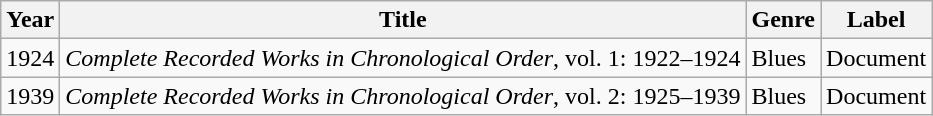<table class="wikitable">
<tr>
<th>Year</th>
<th>Title</th>
<th>Genre</th>
<th>Label</th>
</tr>
<tr>
<td>1924</td>
<td><em>Complete Recorded Works in Chronological Order</em>, vol. 1: 1922–1924</td>
<td>Blues</td>
<td>Document</td>
</tr>
<tr>
<td>1939</td>
<td><em>Complete Recorded Works in Chronological Order</em>, vol. 2: 1925–1939</td>
<td>Blues</td>
<td>Document</td>
</tr>
</table>
